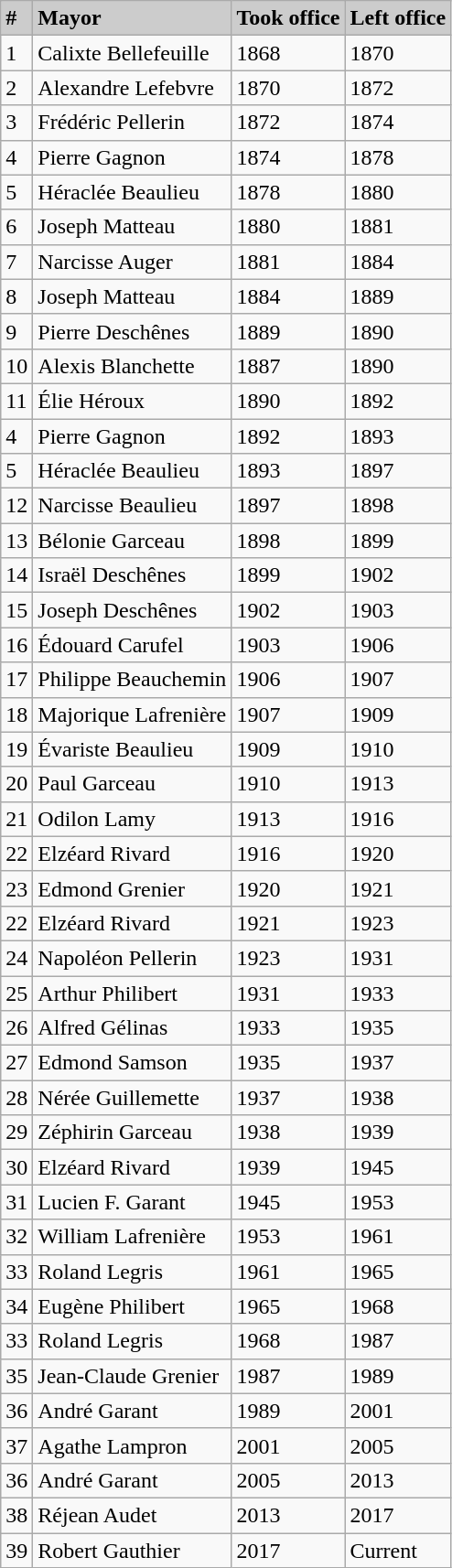<table class="wikitable">
<tr>
<td bgcolor=#cccccc><strong>#</strong></td>
<td bgcolor=#cccccc><strong>Mayor</strong></td>
<td bgcolor=#cccccc><strong>Took office</strong></td>
<td bgcolor=#cccccc><strong>Left office</strong></td>
</tr>
<tr>
<td>1</td>
<td>Calixte Bellefeuille</td>
<td>1868</td>
<td>1870</td>
</tr>
<tr>
<td>2</td>
<td>Alexandre Lefebvre</td>
<td>1870</td>
<td>1872</td>
</tr>
<tr>
<td>3</td>
<td>Frédéric Pellerin</td>
<td>1872</td>
<td>1874</td>
</tr>
<tr>
<td>4</td>
<td>Pierre Gagnon</td>
<td>1874</td>
<td>1878</td>
</tr>
<tr>
<td>5</td>
<td>Héraclée Beaulieu</td>
<td>1878</td>
<td>1880</td>
</tr>
<tr>
<td>6</td>
<td>Joseph Matteau</td>
<td>1880</td>
<td>1881</td>
</tr>
<tr>
<td>7</td>
<td>Narcisse Auger</td>
<td>1881</td>
<td>1884</td>
</tr>
<tr>
<td>8</td>
<td>Joseph Matteau</td>
<td>1884</td>
<td>1889</td>
</tr>
<tr>
<td>9</td>
<td>Pierre Deschênes</td>
<td>1889</td>
<td>1890</td>
</tr>
<tr>
<td>10</td>
<td>Alexis Blanchette</td>
<td>1887</td>
<td>1890</td>
</tr>
<tr>
<td>11</td>
<td>Élie Héroux</td>
<td>1890</td>
<td>1892</td>
</tr>
<tr>
<td>4</td>
<td>Pierre Gagnon</td>
<td>1892</td>
<td>1893</td>
</tr>
<tr>
<td>5</td>
<td>Héraclée Beaulieu</td>
<td>1893</td>
<td>1897</td>
</tr>
<tr>
<td>12</td>
<td>Narcisse Beaulieu</td>
<td>1897</td>
<td>1898</td>
</tr>
<tr>
<td>13</td>
<td>Bélonie Garceau</td>
<td>1898</td>
<td>1899</td>
</tr>
<tr>
<td>14</td>
<td>Israël Deschênes</td>
<td>1899</td>
<td>1902</td>
</tr>
<tr>
<td>15</td>
<td>Joseph Deschênes</td>
<td>1902</td>
<td>1903</td>
</tr>
<tr>
<td>16</td>
<td>Édouard Carufel</td>
<td>1903</td>
<td>1906</td>
</tr>
<tr>
<td>17</td>
<td>Philippe Beauchemin</td>
<td>1906</td>
<td>1907</td>
</tr>
<tr>
<td>18</td>
<td>Majorique Lafrenière</td>
<td>1907</td>
<td>1909</td>
</tr>
<tr>
<td>19</td>
<td>Évariste Beaulieu</td>
<td>1909</td>
<td>1910</td>
</tr>
<tr>
<td>20</td>
<td>Paul Garceau</td>
<td>1910</td>
<td>1913</td>
</tr>
<tr>
<td>21</td>
<td>Odilon Lamy</td>
<td>1913</td>
<td>1916</td>
</tr>
<tr>
<td>22</td>
<td>Elzéard Rivard</td>
<td>1916</td>
<td>1920</td>
</tr>
<tr>
<td>23</td>
<td>Edmond Grenier</td>
<td>1920</td>
<td>1921</td>
</tr>
<tr>
<td>22</td>
<td>Elzéard Rivard</td>
<td>1921</td>
<td>1923</td>
</tr>
<tr>
<td>24</td>
<td>Napoléon Pellerin</td>
<td>1923</td>
<td>1931</td>
</tr>
<tr>
<td>25</td>
<td>Arthur Philibert</td>
<td>1931</td>
<td>1933</td>
</tr>
<tr>
<td>26</td>
<td>Alfred Gélinas</td>
<td>1933</td>
<td>1935</td>
</tr>
<tr>
<td>27</td>
<td>Edmond Samson</td>
<td>1935</td>
<td>1937</td>
</tr>
<tr>
<td>28</td>
<td>Nérée Guillemette</td>
<td>1937</td>
<td>1938</td>
</tr>
<tr>
<td>29</td>
<td>Zéphirin Garceau</td>
<td>1938</td>
<td>1939</td>
</tr>
<tr>
<td>30</td>
<td>Elzéard Rivard</td>
<td>1939</td>
<td>1945</td>
</tr>
<tr>
<td>31</td>
<td>Lucien F. Garant</td>
<td>1945</td>
<td>1953</td>
</tr>
<tr>
<td>32</td>
<td>William Lafrenière</td>
<td>1953</td>
<td>1961</td>
</tr>
<tr>
<td>33</td>
<td>Roland Legris</td>
<td>1961</td>
<td>1965</td>
</tr>
<tr>
<td>34</td>
<td>Eugène Philibert</td>
<td>1965</td>
<td>1968</td>
</tr>
<tr>
<td>33</td>
<td>Roland Legris</td>
<td>1968</td>
<td>1987</td>
</tr>
<tr>
<td>35</td>
<td>Jean-Claude Grenier</td>
<td>1987</td>
<td>1989</td>
</tr>
<tr>
<td>36</td>
<td>André Garant </td>
<td>1989</td>
<td>2001</td>
</tr>
<tr>
<td>37</td>
<td>Agathe Lampron</td>
<td>2001</td>
<td>2005</td>
</tr>
<tr>
<td>36</td>
<td>André Garant</td>
<td>2005</td>
<td>2013</td>
</tr>
<tr>
<td>38</td>
<td>Réjean Audet</td>
<td>2013</td>
<td>2017</td>
</tr>
<tr>
<td>39</td>
<td>Robert Gauthier</td>
<td>2017</td>
<td>Current</td>
</tr>
</table>
